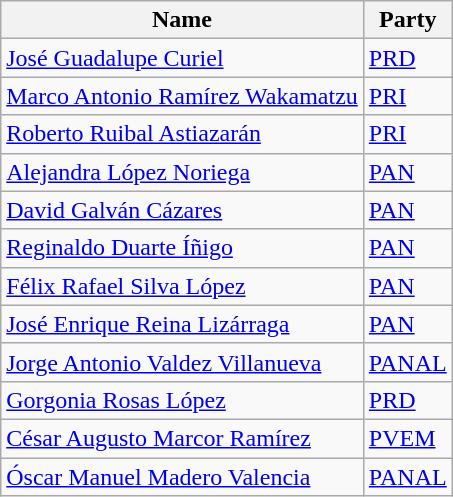<table class="wikitable">
<tr>
<th>Name</th>
<th>Party</th>
</tr>
<tr>
<td><a href='#'>José Guadalupe Curiel</a></td>
<td><a href='#'>PRD</a></td>
</tr>
<tr>
<td><a href='#'>Marco Antonio Ramírez Wakamatzu</a></td>
<td><a href='#'>PRI</a></td>
</tr>
<tr>
<td><a href='#'>Roberto Ruibal Astiazarán</a></td>
<td><a href='#'>PRI</a></td>
</tr>
<tr>
<td><a href='#'>Alejandra López Noriega</a></td>
<td><a href='#'>PAN</a></td>
</tr>
<tr>
<td><a href='#'>David Galván Cázares</a></td>
<td><a href='#'>PAN</a></td>
</tr>
<tr>
<td><a href='#'>Reginaldo Duarte Íñigo</a></td>
<td><a href='#'>PAN</a></td>
</tr>
<tr>
<td><a href='#'>Félix Rafael Silva López</a></td>
<td><a href='#'>PAN</a></td>
</tr>
<tr>
<td><a href='#'>José Enrique Reina Lizárraga</a></td>
<td><a href='#'>PAN</a></td>
</tr>
<tr>
<td><a href='#'>Jorge Antonio Valdez Villanueva</a></td>
<td><a href='#'>PANAL</a></td>
</tr>
<tr>
<td><a href='#'>Gorgonia Rosas López</a></td>
<td><a href='#'>PRD</a></td>
</tr>
<tr>
<td><a href='#'>César Augusto Marcor Ramírez</a></td>
<td><a href='#'>PVEM</a></td>
</tr>
<tr>
<td><a href='#'>Óscar Manuel Madero Valencia</a></td>
<td><a href='#'>PANAL</a></td>
</tr>
</table>
